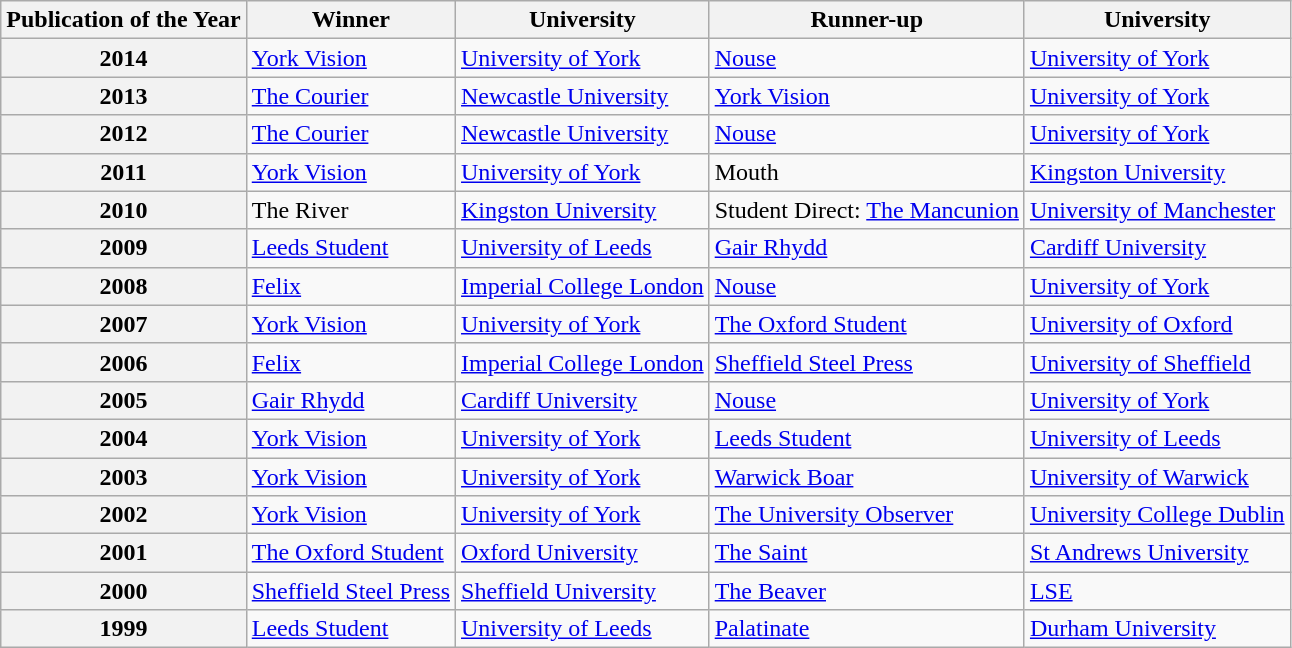<table class="wikitable" style="font-align: center">
<tr>
<th>Publication of the Year</th>
<th>Winner</th>
<th>University</th>
<th>Runner-up</th>
<th>University</th>
</tr>
<tr>
<th>2014</th>
<td><a href='#'>York Vision</a></td>
<td><a href='#'>University of York</a></td>
<td><a href='#'>Nouse</a></td>
<td><a href='#'>University of York</a></td>
</tr>
<tr>
<th>2013</th>
<td><a href='#'>The Courier</a></td>
<td><a href='#'>Newcastle University</a></td>
<td><a href='#'>York Vision</a></td>
<td><a href='#'>University of York</a></td>
</tr>
<tr>
<th>2012</th>
<td><a href='#'>The Courier</a></td>
<td><a href='#'>Newcastle University</a></td>
<td><a href='#'>Nouse</a></td>
<td><a href='#'>University of York</a></td>
</tr>
<tr>
<th>2011</th>
<td><a href='#'>York Vision</a></td>
<td><a href='#'>University of York</a></td>
<td>Mouth</td>
<td><a href='#'>Kingston University</a></td>
</tr>
<tr>
<th>2010</th>
<td>The River</td>
<td><a href='#'>Kingston University</a></td>
<td>Student Direct: <a href='#'>The Mancunion</a></td>
<td><a href='#'>University of Manchester</a></td>
</tr>
<tr>
<th>2009</th>
<td><a href='#'>Leeds Student</a></td>
<td><a href='#'>University of Leeds</a></td>
<td><a href='#'>Gair Rhydd</a></td>
<td><a href='#'>Cardiff University</a></td>
</tr>
<tr>
<th>2008</th>
<td><a href='#'>Felix</a></td>
<td><a href='#'>Imperial College London</a></td>
<td><a href='#'>Nouse</a></td>
<td><a href='#'>University of York</a></td>
</tr>
<tr>
<th>2007</th>
<td><a href='#'>York Vision</a></td>
<td><a href='#'>University of York</a></td>
<td><a href='#'>The Oxford Student</a></td>
<td><a href='#'>University of Oxford</a></td>
</tr>
<tr>
<th>2006</th>
<td><a href='#'>Felix</a></td>
<td><a href='#'>Imperial College London</a></td>
<td><a href='#'>Sheffield Steel Press</a></td>
<td><a href='#'>University of Sheffield</a></td>
</tr>
<tr>
<th>2005</th>
<td><a href='#'>Gair Rhydd</a></td>
<td><a href='#'>Cardiff University</a></td>
<td><a href='#'>Nouse</a></td>
<td><a href='#'>University of York</a></td>
</tr>
<tr>
<th>2004</th>
<td><a href='#'>York Vision</a></td>
<td><a href='#'>University of York</a></td>
<td><a href='#'>Leeds Student</a></td>
<td><a href='#'>University of Leeds</a></td>
</tr>
<tr>
<th>2003</th>
<td><a href='#'>York Vision</a></td>
<td><a href='#'>University of York</a></td>
<td><a href='#'>Warwick Boar</a></td>
<td><a href='#'>University of Warwick</a></td>
</tr>
<tr>
<th>2002</th>
<td><a href='#'>York Vision</a></td>
<td><a href='#'>University of York</a></td>
<td><a href='#'>The University Observer</a></td>
<td><a href='#'>University College Dublin</a></td>
</tr>
<tr>
<th>2001</th>
<td><a href='#'>The Oxford Student</a></td>
<td><a href='#'>Oxford University</a></td>
<td><a href='#'>The Saint</a></td>
<td><a href='#'>St Andrews University</a></td>
</tr>
<tr>
<th>2000</th>
<td><a href='#'>Sheffield Steel Press</a></td>
<td><a href='#'>Sheffield University</a></td>
<td><a href='#'>The Beaver</a></td>
<td><a href='#'>LSE</a></td>
</tr>
<tr>
<th>1999</th>
<td><a href='#'>Leeds Student</a></td>
<td><a href='#'>University of Leeds</a></td>
<td><a href='#'>Palatinate</a></td>
<td><a href='#'>Durham University</a></td>
</tr>
</table>
